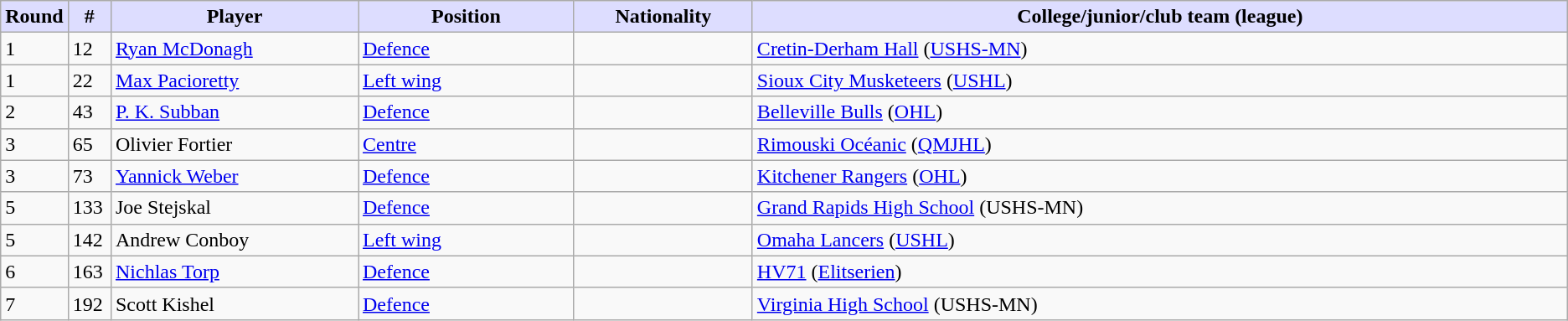<table class="wikitable">
<tr>
<th style="background:#ddf; width:2.75%;">Round</th>
<th style="background:#ddf; width:2.75%;">#</th>
<th style="background:#ddf; width:16.0%;">Player</th>
<th style="background:#ddf; width:14.0%;">Position</th>
<th style="background:#ddf; width:11.5%;">Nationality</th>
<th style="background:#ddf; width:100.0%;">College/junior/club team (league)</th>
</tr>
<tr>
<td>1</td>
<td>12</td>
<td><a href='#'>Ryan McDonagh</a></td>
<td><a href='#'>Defence</a></td>
<td></td>
<td><a href='#'>Cretin-Derham Hall</a> (<a href='#'>USHS-MN</a>)</td>
</tr>
<tr>
<td>1</td>
<td>22</td>
<td><a href='#'>Max Pacioretty</a></td>
<td><a href='#'>Left wing</a></td>
<td></td>
<td><a href='#'>Sioux City Musketeers</a> (<a href='#'>USHL</a>)</td>
</tr>
<tr>
<td>2</td>
<td>43</td>
<td><a href='#'>P. K. Subban</a></td>
<td><a href='#'>Defence</a></td>
<td></td>
<td><a href='#'>Belleville Bulls</a> (<a href='#'>OHL</a>)</td>
</tr>
<tr>
<td>3</td>
<td>65</td>
<td>Olivier Fortier</td>
<td><a href='#'>Centre</a></td>
<td></td>
<td><a href='#'>Rimouski Océanic</a> (<a href='#'>QMJHL</a>)</td>
</tr>
<tr>
<td>3</td>
<td>73</td>
<td><a href='#'>Yannick Weber</a></td>
<td><a href='#'>Defence</a></td>
<td></td>
<td><a href='#'>Kitchener Rangers</a> (<a href='#'>OHL</a>)</td>
</tr>
<tr>
<td>5</td>
<td>133</td>
<td>Joe Stejskal</td>
<td><a href='#'>Defence</a></td>
<td></td>
<td><a href='#'>Grand Rapids High School</a> (USHS-MN)</td>
</tr>
<tr>
<td>5</td>
<td>142</td>
<td>Andrew Conboy</td>
<td><a href='#'>Left wing</a></td>
<td></td>
<td><a href='#'>Omaha Lancers</a> (<a href='#'>USHL</a>)</td>
</tr>
<tr>
<td>6</td>
<td>163</td>
<td><a href='#'>Nichlas Torp</a></td>
<td><a href='#'>Defence</a></td>
<td></td>
<td><a href='#'>HV71</a> (<a href='#'>Elitserien</a>)</td>
</tr>
<tr>
<td>7</td>
<td>192</td>
<td>Scott Kishel</td>
<td><a href='#'>Defence</a></td>
<td></td>
<td><a href='#'>Virginia High School</a> (USHS-MN)</td>
</tr>
</table>
